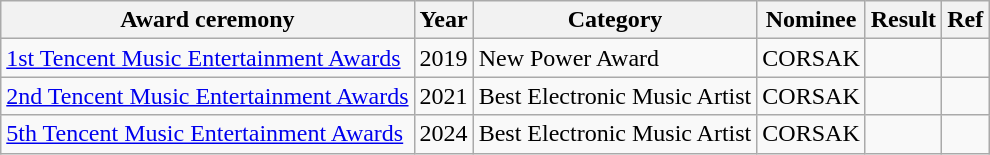<table class="wikitable">
<tr>
<th>Award ceremony</th>
<th>Year</th>
<th>Category</th>
<th>Nominee</th>
<th>Result</th>
<th>Ref</th>
</tr>
<tr>
<td><a href='#'>1st Tencent Music Entertainment Awards</a></td>
<td>2019</td>
<td>New Power Award</td>
<td>CORSAK</td>
<td></td>
<td></td>
</tr>
<tr>
<td><a href='#'>2nd Tencent Music Entertainment Awards</a></td>
<td>2021</td>
<td>Best Electronic Music Artist</td>
<td>CORSAK</td>
<td></td>
<td></td>
</tr>
<tr>
<td><a href='#'>5th Tencent Music Entertainment Awards</a></td>
<td>2024</td>
<td>Best Electronic Music Artist</td>
<td>CORSAK</td>
<td></td>
<td></td>
</tr>
</table>
